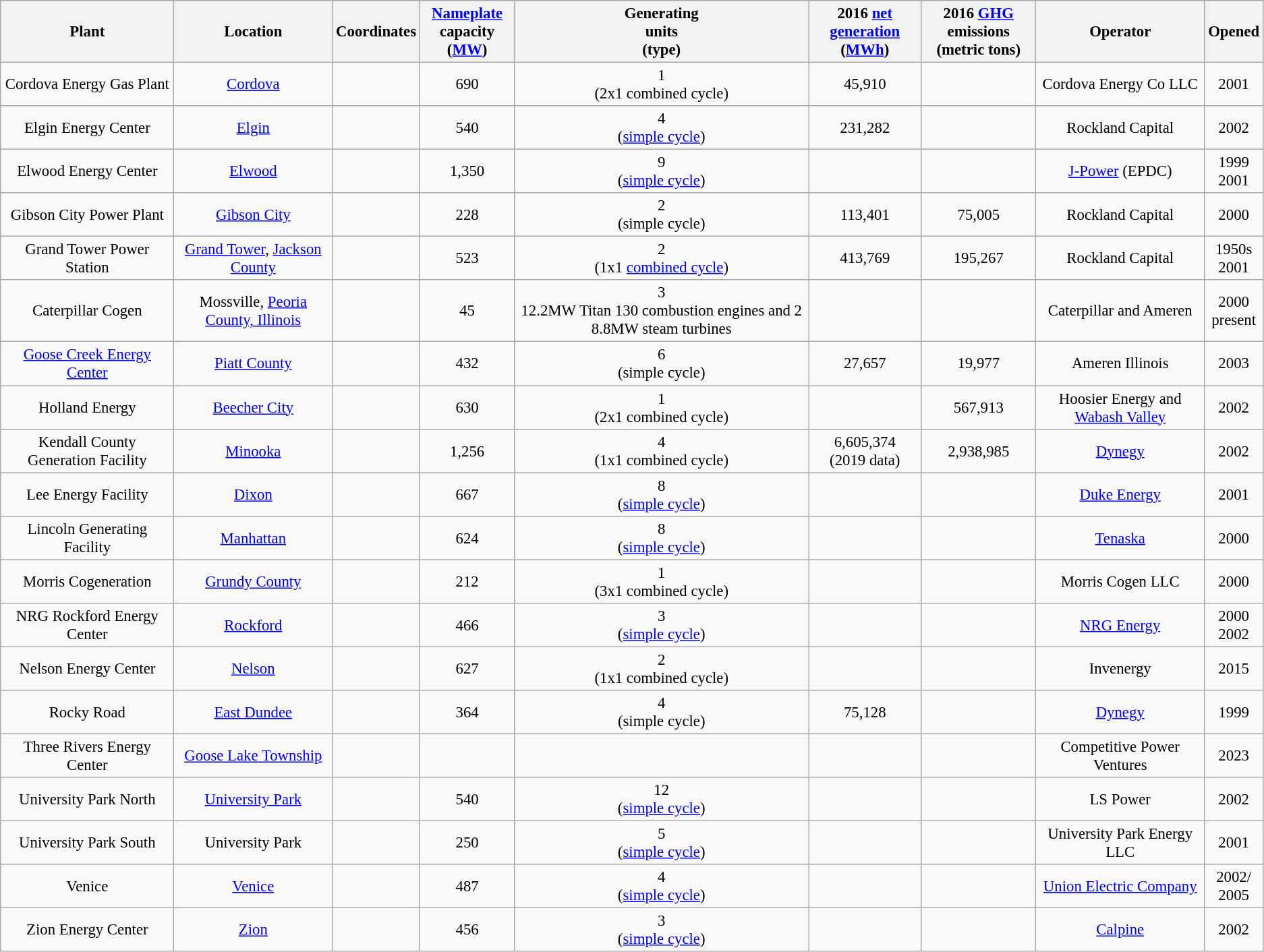<table class="wikitable sortable" style="font-size:95%; text-align:center;">
<tr>
<th>Plant</th>
<th>Location</th>
<th>Coordinates</th>
<th><a href='#'>Nameplate</a><br>capacity (<a href='#'>MW</a>)</th>
<th>Generating<br> units<br> (type)</th>
<th data-sort-type="number">2016 <a href='#'>net generation</a><br> (<a href='#'>MWh</a>)</th>
<th data-sort-type="number">2016 <a href='#'>GHG</a> emissions<br> (metric tons)</th>
<th>Operator</th>
<th>Opened</th>
</tr>
<tr>
<td>Cordova Energy Gas Plant</td>
<td><a href='#'>Cordova</a></td>
<td></td>
<td>690</td>
<td>1<br>(2x1 combined cycle)</td>
<td>45,910</td>
<td></td>
<td>Cordova Energy Co LLC</td>
<td>2001</td>
</tr>
<tr>
<td>Elgin Energy Center</td>
<td><a href='#'>Elgin</a></td>
<td></td>
<td>540</td>
<td>4<br>(<a href='#'>simple cycle</a>)</td>
<td>231,282</td>
<td></td>
<td>Rockland Capital</td>
<td>2002</td>
</tr>
<tr>
<td>Elwood Energy Center</td>
<td><a href='#'>Elwood</a></td>
<td></td>
<td>1,350</td>
<td>9<br>(<a href='#'>simple cycle</a>)</td>
<td></td>
<td></td>
<td><a href='#'>J-Power</a> (EPDC)</td>
<td>1999<br>2001</td>
</tr>
<tr>
<td>Gibson City Power Plant</td>
<td><a href='#'>Gibson City</a></td>
<td></td>
<td>228</td>
<td>2<br>(simple cycle)</td>
<td>113,401</td>
<td>75,005</td>
<td>Rockland Capital</td>
<td>2000</td>
</tr>
<tr>
<td>Grand Tower Power Station</td>
<td><a href='#'>Grand Tower</a>, <a href='#'>Jackson County</a></td>
<td></td>
<td>523</td>
<td>2<br>(1x1 <a href='#'>combined cycle</a>)</td>
<td>413,769</td>
<td>195,267</td>
<td>Rockland Capital</td>
<td>1950s<br>2001</td>
</tr>
<tr>
<td>Caterpillar Cogen</td>
<td>Mossville, <a href='#'>Peoria County, Illinois</a></td>
<td></td>
<td>45</td>
<td>3<br>12.2MW Titan 130 combustion engines and 2 8.8MW steam turbines</td>
<td></td>
<td></td>
<td>Caterpillar and Ameren</td>
<td>2000<br>present</td>
</tr>
<tr>
<td><a href='#'>Goose Creek Energy Center</a></td>
<td><a href='#'>Piatt County</a></td>
<td></td>
<td>432</td>
<td>6<br>(simple cycle)</td>
<td>27,657</td>
<td>19,977</td>
<td>Ameren Illinois</td>
<td>2003</td>
</tr>
<tr>
<td>Holland Energy</td>
<td><a href='#'>Beecher City</a></td>
<td></td>
<td>630</td>
<td>1<br>(2x1 combined cycle)</td>
<td></td>
<td>567,913</td>
<td>Hoosier Energy and <a href='#'>Wabash Valley</a></td>
<td>2002</td>
</tr>
<tr>
<td>Kendall County Generation Facility</td>
<td><a href='#'>Minooka</a></td>
<td></td>
<td>1,256</td>
<td>4<br>(1x1 combined cycle)</td>
<td>6,605,374 <br>(2019 data)</td>
<td>2,938,985</td>
<td><a href='#'>Dynegy</a></td>
<td>2002</td>
</tr>
<tr>
<td>Lee Energy Facility</td>
<td><a href='#'>Dixon</a></td>
<td></td>
<td>667</td>
<td>8<br>(<a href='#'>simple cycle</a>)</td>
<td></td>
<td></td>
<td><a href='#'>Duke Energy</a></td>
<td>2001</td>
</tr>
<tr>
<td>Lincoln Generating Facility</td>
<td><a href='#'>Manhattan</a></td>
<td></td>
<td>624</td>
<td>8<br>(<a href='#'>simple cycle</a>)</td>
<td></td>
<td></td>
<td><a href='#'>Tenaska</a></td>
<td>2000</td>
</tr>
<tr>
<td>Morris Cogeneration</td>
<td><a href='#'>Grundy County</a></td>
<td></td>
<td>212</td>
<td>1<br>(3x1 combined cycle)</td>
<td></td>
<td></td>
<td>Morris Cogen LLC</td>
<td>2000</td>
</tr>
<tr>
<td>NRG Rockford Energy Center</td>
<td><a href='#'>Rockford</a></td>
<td></td>
<td>466</td>
<td>3<br>(<a href='#'>simple cycle</a>)</td>
<td></td>
<td></td>
<td><a href='#'>NRG Energy</a></td>
<td>2000<br>2002</td>
</tr>
<tr>
<td>Nelson Energy Center</td>
<td><a href='#'>Nelson</a></td>
<td></td>
<td>627</td>
<td>2<br>(1x1 combined cycle)</td>
<td></td>
<td></td>
<td>Invenergy</td>
<td>2015</td>
</tr>
<tr>
<td>Rocky Road</td>
<td><a href='#'>East Dundee</a></td>
<td></td>
<td>364</td>
<td>4<br>(simple cycle)</td>
<td>75,128</td>
<td></td>
<td><a href='#'>Dynegy</a></td>
<td>1999</td>
</tr>
<tr>
<td>Three Rivers Energy Center</td>
<td><a href='#'>Goose Lake Township</a></td>
<td></td>
<td></td>
<td></td>
<td></td>
<td></td>
<td>Competitive Power Ventures</td>
<td>2023</td>
</tr>
<tr>
<td>University Park North</td>
<td><a href='#'>University Park</a></td>
<td></td>
<td>540</td>
<td>12<br>(<a href='#'>simple cycle</a>)</td>
<td></td>
<td></td>
<td>LS Power</td>
<td>2002</td>
</tr>
<tr>
<td>University Park South</td>
<td>University Park</td>
<td></td>
<td>250</td>
<td>5<br>(<a href='#'>simple cycle</a>)</td>
<td></td>
<td></td>
<td>University Park Energy LLC</td>
<td>2001</td>
</tr>
<tr>
<td>Venice</td>
<td><a href='#'>Venice</a></td>
<td></td>
<td>487</td>
<td>4<br>(<a href='#'>simple cycle</a>)</td>
<td></td>
<td></td>
<td><a href='#'>Union Electric Company</a></td>
<td>2002/<br>2005</td>
</tr>
<tr>
<td>Zion Energy Center</td>
<td><a href='#'>Zion</a></td>
<td></td>
<td>456</td>
<td>3<br>(<a href='#'>simple cycle</a>)</td>
<td></td>
<td></td>
<td><a href='#'>Calpine</a></td>
<td>2002</td>
</tr>
</table>
